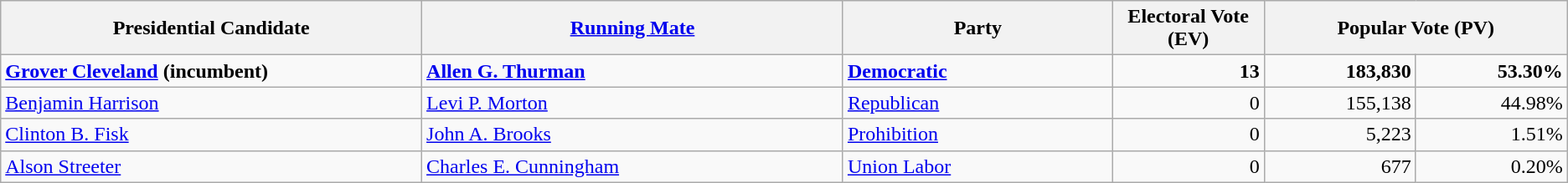<table class="wikitable">
<tr>
<th width="25%">Presidential Candidate</th>
<th width="25%"><a href='#'>Running Mate</a></th>
<th width="16%">Party</th>
<th width="9%">Electoral Vote (EV)</th>
<th colspan="2" width="18%">Popular Vote (PV)</th>
</tr>
<tr>
<td><strong><a href='#'>Grover Cleveland</a></strong> <strong>(incumbent)</strong></td>
<td><strong><a href='#'>Allen G. Thurman</a></strong></td>
<td><strong><a href='#'>Democratic</a></strong></td>
<td align="right"><strong>13</strong></td>
<td align="right"><strong>183,830</strong></td>
<td align="right"><strong>53.30%</strong></td>
</tr>
<tr>
<td><a href='#'>Benjamin Harrison</a></td>
<td><a href='#'>Levi P. Morton</a></td>
<td><a href='#'>Republican</a></td>
<td align="right">0</td>
<td align="right">155,138</td>
<td align="right">44.98%</td>
</tr>
<tr>
<td><a href='#'>Clinton B. Fisk</a></td>
<td><a href='#'>John A. Brooks</a></td>
<td><a href='#'>Prohibition</a></td>
<td align="right">0</td>
<td align="right">5,223</td>
<td align="right">1.51%</td>
</tr>
<tr>
<td><a href='#'>Alson Streeter</a></td>
<td><a href='#'>Charles E. Cunningham</a></td>
<td><a href='#'>Union Labor</a></td>
<td align="right">0</td>
<td align="right">677</td>
<td align="right">0.20%</td>
</tr>
</table>
